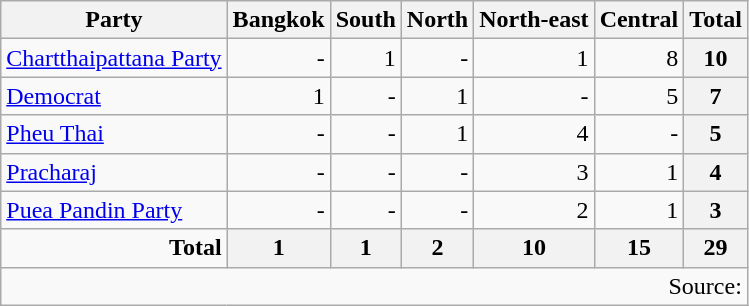<table class="wikitable" style="text-align:right">
<tr>
<th>Party</th>
<th>Bangkok</th>
<th>South</th>
<th>North</th>
<th>North-east</th>
<th>Central</th>
<th>Total</th>
</tr>
<tr>
<td align="left"><a href='#'>Chartthaipattana Party</a></td>
<td>-</td>
<td>1</td>
<td>-</td>
<td>1</td>
<td>8</td>
<th><strong>10</strong></th>
</tr>
<tr>
<td align="left"><a href='#'>Democrat</a></td>
<td>1</td>
<td>-</td>
<td>1</td>
<td>-</td>
<td>5</td>
<th><strong>7</strong></th>
</tr>
<tr>
<td align="left"><a href='#'>Pheu Thai</a></td>
<td>-</td>
<td>-</td>
<td>1</td>
<td>4</td>
<td>-</td>
<th><strong>5</strong></th>
</tr>
<tr>
<td align="left"><a href='#'>Pracharaj</a></td>
<td>-</td>
<td>-</td>
<td>-</td>
<td>3</td>
<td>1</td>
<th><strong>4</strong></th>
</tr>
<tr>
<td align="left"><a href='#'>Puea Pandin Party</a></td>
<td>-</td>
<td>-</td>
<td>-</td>
<td>2</td>
<td>1</td>
<th><strong>3</strong></th>
</tr>
<tr>
<td><strong>Total</strong></td>
<th>1</th>
<th>1</th>
<th>2</th>
<th>10</th>
<th>15</th>
<th><strong>29</strong></th>
</tr>
<tr>
<td colspan="7">Source: </td>
</tr>
</table>
